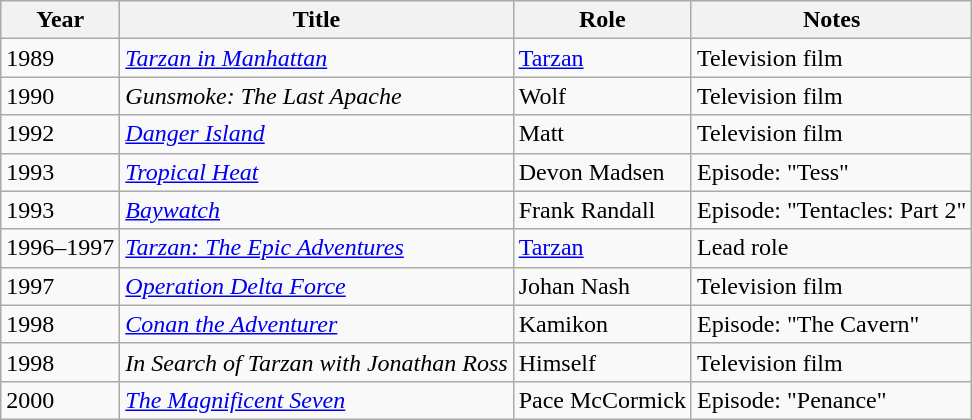<table class="wikitable sortable">
<tr>
<th>Year</th>
<th>Title</th>
<th>Role</th>
<th class="unsortable">Notes</th>
</tr>
<tr>
<td>1989</td>
<td><em><a href='#'>Tarzan in Manhattan</a></em></td>
<td><a href='#'>Tarzan</a></td>
<td>Television film</td>
</tr>
<tr>
<td>1990</td>
<td><em>Gunsmoke: The Last Apache</em></td>
<td>Wolf</td>
<td>Television film</td>
</tr>
<tr>
<td>1992</td>
<td><a href='#'><em>Danger Island</em></a></td>
<td>Matt</td>
<td>Television film</td>
</tr>
<tr>
<td>1993</td>
<td><em><a href='#'>Tropical Heat</a></em></td>
<td>Devon Madsen</td>
<td>Episode: "Tess"</td>
</tr>
<tr>
<td>1993</td>
<td><em><a href='#'>Baywatch</a></em></td>
<td>Frank Randall</td>
<td>Episode: "Tentacles: Part 2"</td>
</tr>
<tr>
<td>1996–1997</td>
<td><em><a href='#'>Tarzan: The Epic Adventures</a></em></td>
<td><a href='#'>Tarzan</a></td>
<td>Lead role</td>
</tr>
<tr>
<td>1997</td>
<td><em><a href='#'>Operation Delta Force</a></em></td>
<td>Johan Nash</td>
<td>Television film</td>
</tr>
<tr>
<td>1998</td>
<td><a href='#'><em>Conan the Adventurer</em></a></td>
<td>Kamikon</td>
<td>Episode: "The Cavern"</td>
</tr>
<tr>
<td>1998</td>
<td><em>In Search of Tarzan with Jonathan Ross</em></td>
<td>Himself</td>
<td>Television film</td>
</tr>
<tr>
<td>2000</td>
<td><a href='#'><em>The Magnificent Seven</em></a></td>
<td>Pace McCormick</td>
<td>Episode: "Penance"</td>
</tr>
</table>
